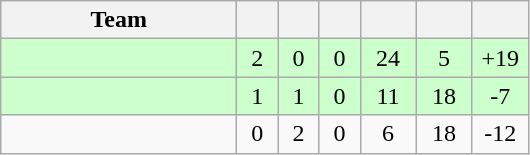<table class="wikitable" style="text-align:center;">
<tr>
<th width=150>Team</th>
<th width=20></th>
<th width=20></th>
<th width=20></th>
<th width=30></th>
<th width=30></th>
<th width=30></th>
</tr>
<tr bgcolor="#ccffcc">
<td align="left"></td>
<td>2</td>
<td>0</td>
<td>0</td>
<td>24</td>
<td>5</td>
<td>+19</td>
</tr>
<tr bgcolor="#ccffcc">
<td align="left"></td>
<td>1</td>
<td>1</td>
<td>0</td>
<td>11</td>
<td>18</td>
<td>-7</td>
</tr>
<tr bgcolor=>
<td align="left"></td>
<td>0</td>
<td>2</td>
<td>0</td>
<td>6</td>
<td>18</td>
<td>-12</td>
</tr>
</table>
